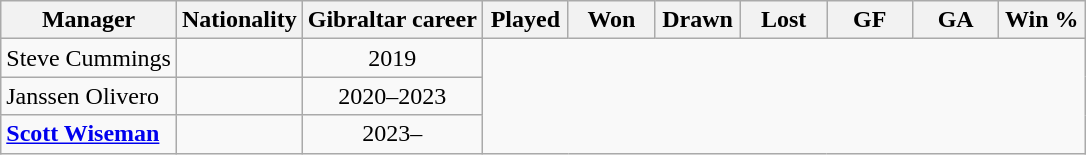<table class="wikitable sortable" style="text-align:center;">
<tr>
<th scope="col">Manager</th>
<th scope="col">Nationality</th>
<th scope="col">Gibraltar career</th>
<th scope="col" width=50px>Played</th>
<th scope="col" width=50px>Won</th>
<th scope="col" width=50px>Drawn</th>
<th scope="col" width=50px>Lost</th>
<th scope="col" width=50px>GF</th>
<th scope="col" width=50px>GA</th>
<th scope="col" width=50px>Win %</th>
</tr>
<tr>
<td scope"row" style="text-align:left;">Steve Cummings</td>
<td></td>
<td>2019<br></td>
</tr>
<tr>
<td scope"row" style="text-align:left;">Janssen Olivero</td>
<td></td>
<td>2020–2023<br></td>
</tr>
<tr>
<td scope"row" style="text-align:left;"><strong><a href='#'>Scott Wiseman</a></strong></td>
<td></td>
<td>2023–<br></td>
</tr>
</table>
